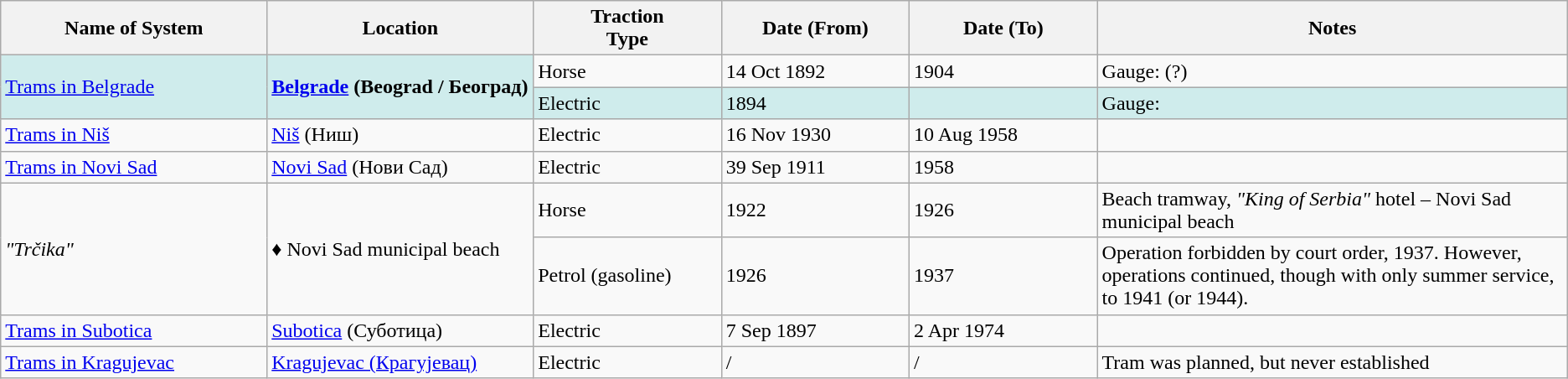<table class="wikitable">
<tr>
<th width=17%>Name of System</th>
<th width=17%>Location</th>
<th width=12%>Traction<br>Type</th>
<th width=12%>Date (From)</th>
<th width=12%>Date (To)</th>
<th class="unsortable" width=30%>Notes</th>
</tr>
<tr>
<td style="background:#CFECEC" rowspan="2"><a href='#'>Trams in Belgrade</a></td>
<td style="background:#CFECEC" rowspan="2"><strong><a href='#'>Belgrade</a> (Beograd / Београд)</strong></td>
<td>Horse</td>
<td>14 Oct 1892</td>
<td>1904</td>
<td>Gauge: (?)</td>
</tr>
<tr style="background:#CFECEC">
<td>Electric</td>
<td>1894</td>
<td> </td>
<td>Gauge: </td>
</tr>
<tr>
<td><a href='#'>Trams in Niš</a></td>
<td><a href='#'>Niš</a> (Ниш)</td>
<td>Electric</td>
<td>16 Nov 1930</td>
<td>10 Aug 1958</td>
<td> </td>
</tr>
<tr>
<td><a href='#'>Trams in Novi Sad</a></td>
<td><a href='#'>Novi Sad</a> (Нови Сад)</td>
<td>Electric</td>
<td>39 Sep 1911</td>
<td>1958</td>
<td> </td>
</tr>
<tr>
<td rowspan="2"><em>"Trčika"</em></td>
<td rowspan="2">♦ Novi Sad municipal beach</td>
<td>Horse</td>
<td>1922</td>
<td>1926</td>
<td>Beach tramway, <em>"King of Serbia"</em> hotel – Novi Sad municipal beach</td>
</tr>
<tr>
<td>Petrol (gasoline)</td>
<td>1926</td>
<td>1937</td>
<td>Operation forbidden by court order, 1937. However, operations continued, though with only summer service, to 1941 (or 1944).</td>
</tr>
<tr>
<td><a href='#'>Trams in Subotica </a></td>
<td><a href='#'>Subotica</a> (Суботица)</td>
<td>Electric</td>
<td>7 Sep 1897</td>
<td>2 Apr 1974</td>
<td> </td>
</tr>
<tr>
<td><a href='#'>Trams in Kragujevac</a></td>
<td><a href='#'>Kragujevac (Крагујевац)</a></td>
<td>Electric</td>
<td>/</td>
<td>/</td>
<td>Tram was planned, but never established</td>
</tr>
</table>
